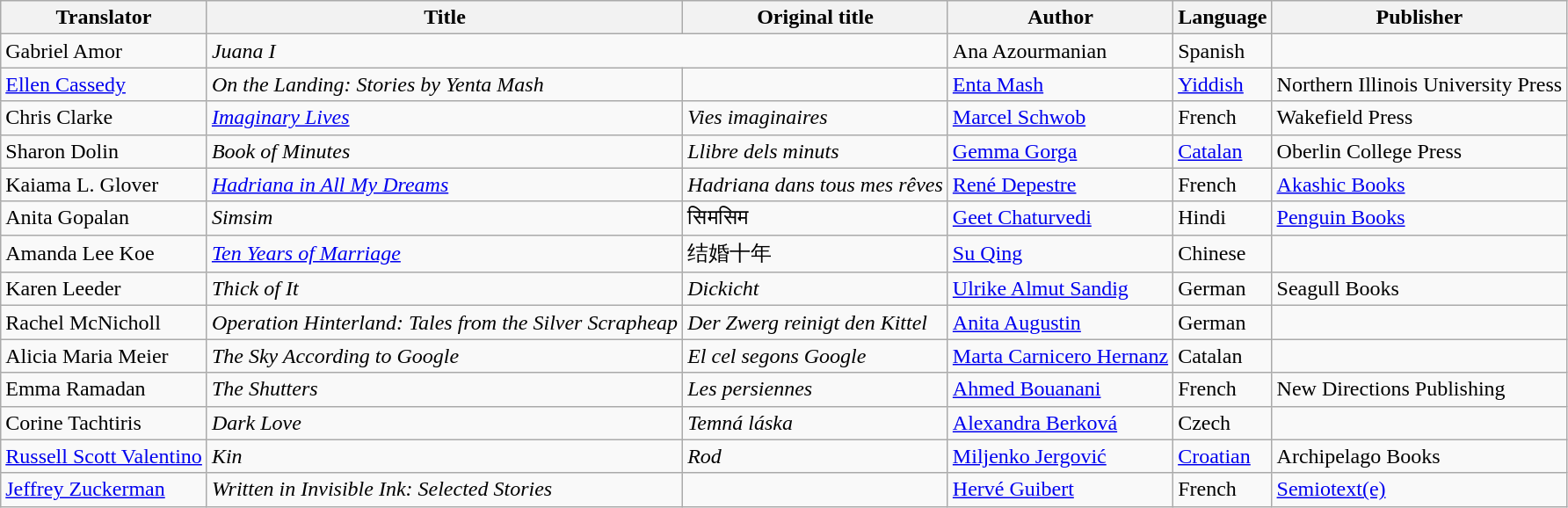<table class="wikitable sortable">
<tr>
<th>Translator</th>
<th>Title</th>
<th>Original title</th>
<th>Author</th>
<th>Language</th>
<th>Publisher</th>
</tr>
<tr>
<td>Gabriel Amor</td>
<td colspan="2"><em>Juana I</em></td>
<td> Ana Azourmanian</td>
<td>Spanish</td>
<td></td>
</tr>
<tr>
<td><a href='#'>Ellen Cassedy</a></td>
<td><em>On the Landing: Stories by Yenta Mash</em></td>
<td></td>
<td> <a href='#'>Enta Mash</a></td>
<td><a href='#'>Yiddish</a></td>
<td>Northern Illinois University Press</td>
</tr>
<tr>
<td>Chris Clarke</td>
<td><em><a href='#'>Imaginary Lives</a></em></td>
<td><em>Vies imaginaires</em></td>
<td> <a href='#'>Marcel Schwob</a></td>
<td>French</td>
<td>Wakefield Press</td>
</tr>
<tr>
<td>Sharon Dolin</td>
<td><em>Book of Minutes</em></td>
<td><em>Llibre dels minuts</em></td>
<td> <a href='#'>Gemma Gorga</a></td>
<td><a href='#'>Catalan</a></td>
<td>Oberlin College Press</td>
</tr>
<tr>
<td>Kaiama L. Glover</td>
<td><em><a href='#'>Hadriana in All My Dreams</a></em></td>
<td><em>Hadriana dans tous mes rêves</em></td>
<td> <a href='#'>René Depestre</a></td>
<td>French</td>
<td><a href='#'>Akashic Books</a></td>
</tr>
<tr>
<td>Anita Gopalan</td>
<td><em>Simsim</em></td>
<td>सिमसिम</td>
<td> <a href='#'>Geet Chaturvedi</a></td>
<td>Hindi</td>
<td><a href='#'>Penguin Books</a></td>
</tr>
<tr>
<td>Amanda Lee Koe</td>
<td><em><a href='#'>Ten Years of Marriage</a></em></td>
<td>结婚十年</td>
<td> <a href='#'>Su Qing</a></td>
<td>Chinese</td>
<td></td>
</tr>
<tr>
<td>Karen Leeder</td>
<td><em>Thick of It</em></td>
<td><em>Dickicht</em></td>
<td> <a href='#'>Ulrike Almut Sandig</a></td>
<td>German</td>
<td>Seagull Books</td>
</tr>
<tr>
<td>Rachel McNicholl</td>
<td><em>Operation Hinterland: Tales from the Silver Scrapheap</em></td>
<td><em>Der Zwerg reinigt den Kittel</em></td>
<td> <a href='#'>Anita Augustin</a></td>
<td>German</td>
<td></td>
</tr>
<tr>
<td>Alicia Maria Meier</td>
<td><em>The Sky According to Google</em></td>
<td><em>El cel segons Google</em></td>
<td> <a href='#'>Marta Carnicero Hernanz</a></td>
<td>Catalan</td>
<td></td>
</tr>
<tr>
<td>Emma Ramadan</td>
<td><em>The Shutters</em></td>
<td><em>Les persiennes</em></td>
<td> <a href='#'>Ahmed Bouanani</a></td>
<td>French</td>
<td>New Directions Publishing</td>
</tr>
<tr>
<td>Corine Tachtiris</td>
<td><em>Dark Love</em></td>
<td><em>Temná láska</em></td>
<td> <a href='#'>Alexandra Berková</a></td>
<td>Czech</td>
<td></td>
</tr>
<tr>
<td><a href='#'>Russell Scott Valentino</a></td>
<td><em>Kin</em></td>
<td><em>Rod</em></td>
<td> <a href='#'>Miljenko Jergović</a></td>
<td><a href='#'>Croatian</a></td>
<td>Archipelago Books</td>
</tr>
<tr>
<td><a href='#'>Jeffrey Zuckerman</a></td>
<td><em>Written in Invisible Ink: Selected Stories</em></td>
<td></td>
<td> <a href='#'>Hervé Guibert</a></td>
<td>French</td>
<td><a href='#'>Semiotext(e)</a></td>
</tr>
</table>
